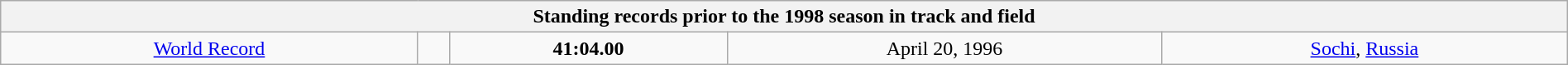<table class="wikitable" style="text-align:center; width:100%">
<tr>
<th colspan="5">Standing records prior to the 1998 season in track and field</th>
</tr>
<tr>
<td><a href='#'>World Record</a></td>
<td></td>
<td><strong>41:04.00</strong></td>
<td>April 20, 1996</td>
<td> <a href='#'>Sochi</a>, <a href='#'>Russia</a></td>
</tr>
</table>
